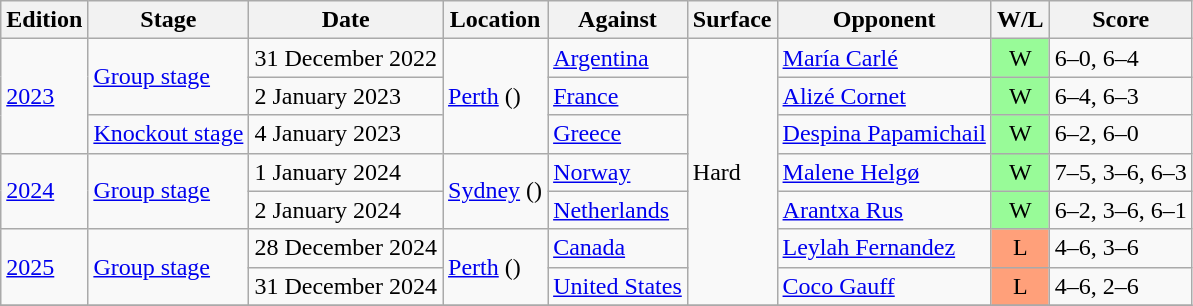<table class="wikitable">
<tr>
<th>Edition</th>
<th>Stage</th>
<th>Date</th>
<th>Location</th>
<th>Against</th>
<th>Surface</th>
<th>Opponent</th>
<th>W/L</th>
<th class="unsortable">Score</th>
</tr>
<tr>
<td rowspan="3"><a href='#'>2023</a></td>
<td rowspan="2"><a href='#'>Group stage</a></td>
<td rowspan="1">31 December 2022</td>
<td rowspan="3"><a href='#'>Perth</a> ()</td>
<td> <a href='#'>Argentina</a></td>
<td rowspan="7">Hard</td>
<td><a href='#'>María Carlé</a></td>
<td style="text-align:center; background:#98fb98;">W</td>
<td>6–0, 6–4</td>
</tr>
<tr>
<td rowspan="1">2 January 2023</td>
<td> <a href='#'>France</a></td>
<td><a href='#'>Alizé Cornet</a></td>
<td style="text-align:center; background:#98fb98;">W</td>
<td>6–4, 6–3</td>
</tr>
<tr>
<td rowspan="1"><a href='#'>Knockout stage</a></td>
<td rowspan="1">4 January 2023</td>
<td> <a href='#'>Greece</a></td>
<td><a href='#'>Despina Papamichail</a></td>
<td style="text-align:center; background:#98fb98;">W</td>
<td>6–2, 6–0</td>
</tr>
<tr>
<td rowspan="2"><a href='#'>2024</a></td>
<td rowspan="2"><a href='#'>Group stage</a></td>
<td rowspan="1">1 January 2024</td>
<td rowspan="2"><a href='#'>Sydney</a> ()</td>
<td> <a href='#'>Norway</a></td>
<td><a href='#'>Malene Helgø</a></td>
<td style="text-align:center; background:#98fb98;">W</td>
<td>7–5, 3–6, 6–3</td>
</tr>
<tr>
<td rowspan="1">2 January 2024</td>
<td> <a href='#'>Netherlands</a></td>
<td><a href='#'>Arantxa Rus</a></td>
<td style="text-align:center; background:#98fb98;">W</td>
<td>6–2, 3–6, 6–1</td>
</tr>
<tr>
<td rowspan="2"><a href='#'>2025</a></td>
<td rowspan="2"><a href='#'>Group stage</a></td>
<td rowspan="1">28 December 2024</td>
<td rowspan="2"><a href='#'>Perth</a> ()</td>
<td> <a href='#'>Canada</a></td>
<td><a href='#'>Leylah Fernandez</a></td>
<td style="text-align:center; background:#ffa07a;">L</td>
<td>4–6, 3–6</td>
</tr>
<tr>
<td rowspan="1">31 December 2024</td>
<td> <a href='#'>United States</a></td>
<td><a href='#'>Coco Gauff</a></td>
<td style="text-align:center; background:#ffa07a;">L</td>
<td>4–6, 2–6</td>
</tr>
<tr>
</tr>
</table>
